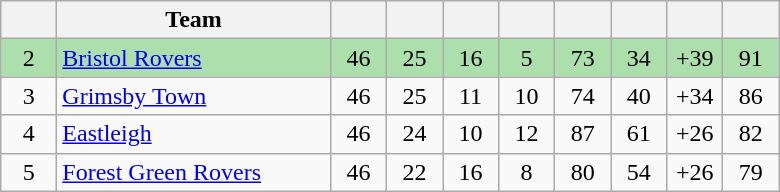<table class="wikitable" style="text-align:center">
<tr>
<th width="30"></th>
<th width="175">Team</th>
<th width="30"></th>
<th width="30"></th>
<th width="30"></th>
<th width="30"></th>
<th width="30"></th>
<th width="30"></th>
<th width="30"></th>
<th width="30"></th>
</tr>
<tr style="background:#addfad;">
<td>2</td>
<td align=left><a href='#'>Bristol Rovers</a></td>
<td>46</td>
<td>25</td>
<td>16</td>
<td>5</td>
<td>73</td>
<td>34</td>
<td>+39</td>
<td>91</td>
</tr>
<tr>
<td>3</td>
<td align=left><a href='#'>Grimsby Town</a></td>
<td>46</td>
<td>25</td>
<td>11</td>
<td>10</td>
<td>74</td>
<td>40</td>
<td>+34</td>
<td>86</td>
</tr>
<tr>
<td>4</td>
<td align=left><a href='#'>Eastleigh</a></td>
<td>46</td>
<td>24</td>
<td>10</td>
<td>12</td>
<td>87</td>
<td>61</td>
<td>+26</td>
<td>82</td>
</tr>
<tr>
<td>5</td>
<td align=left><a href='#'>Forest Green Rovers</a></td>
<td>46</td>
<td>22</td>
<td>16</td>
<td>8</td>
<td>80</td>
<td>54</td>
<td>+26</td>
<td>79</td>
</tr>
</table>
